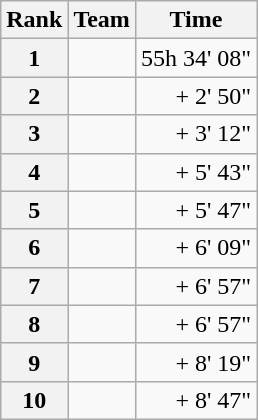<table class="wikitable">
<tr>
<th scope="col">Rank</th>
<th scope="col">Team</th>
<th scope="col">Time</th>
</tr>
<tr>
<th scope="row">1</th>
<td> </td>
<td align="right">55h 34' 08"</td>
</tr>
<tr>
<th scope="row">2</th>
<td> </td>
<td align="right">+ 2' 50"</td>
</tr>
<tr>
<th scope="row">3</th>
<td> </td>
<td align="right">+ 3' 12"</td>
</tr>
<tr>
<th scope="row">4</th>
<td> </td>
<td align="right">+ 5' 43"</td>
</tr>
<tr>
<th scope="row">5</th>
<td> </td>
<td align="right">+ 5' 47"</td>
</tr>
<tr>
<th scope="row">6</th>
<td> </td>
<td align="right">+ 6' 09"</td>
</tr>
<tr>
<th scope="row">7</th>
<td> </td>
<td align="right">+ 6' 57"</td>
</tr>
<tr>
<th scope="row">8</th>
<td> </td>
<td align="right">+ 6' 57"</td>
</tr>
<tr>
<th scope="row">9</th>
<td> </td>
<td align="right">+ 8' 19"</td>
</tr>
<tr>
<th scope="row">10</th>
<td> </td>
<td align="right">+ 8' 47"</td>
</tr>
</table>
